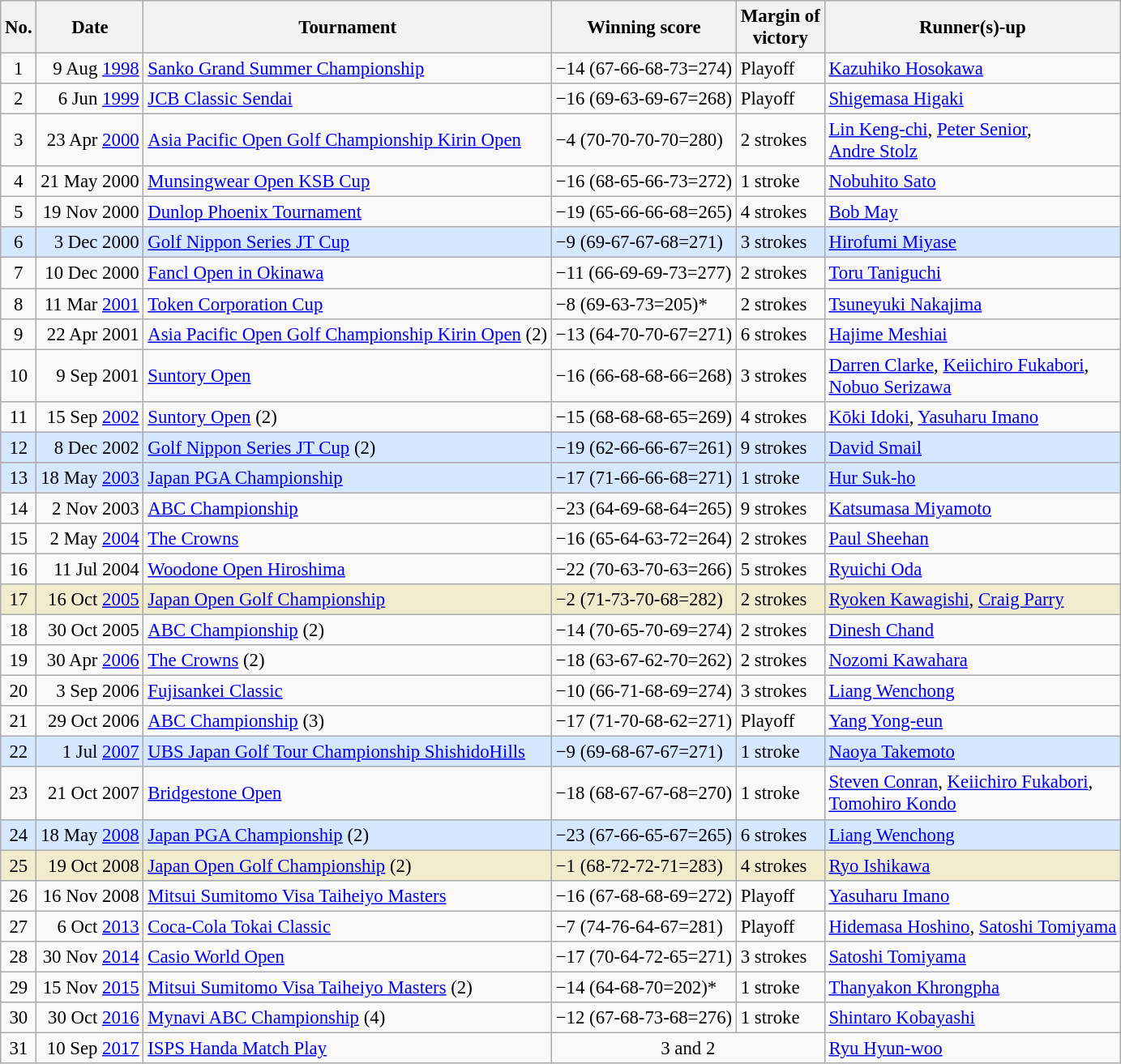<table class="wikitable" style="font-size:95%;">
<tr>
<th>No.</th>
<th>Date</th>
<th>Tournament</th>
<th>Winning score</th>
<th>Margin of<br>victory</th>
<th>Runner(s)-up</th>
</tr>
<tr>
<td align=center>1</td>
<td align=right>9 Aug <a href='#'>1998</a></td>
<td><a href='#'>Sanko Grand Summer Championship</a></td>
<td>−14 (67-66-68-73=274)</td>
<td>Playoff</td>
<td> <a href='#'>Kazuhiko Hosokawa</a></td>
</tr>
<tr>
<td align=center>2</td>
<td align=right>6 Jun <a href='#'>1999</a></td>
<td><a href='#'>JCB Classic Sendai</a></td>
<td>−16 (69-63-69-67=268)</td>
<td>Playoff</td>
<td> <a href='#'>Shigemasa Higaki</a></td>
</tr>
<tr>
<td align=center>3</td>
<td align=right>23 Apr <a href='#'>2000</a></td>
<td><a href='#'>Asia Pacific Open Golf Championship Kirin Open</a></td>
<td>−4 (70-70-70-70=280)</td>
<td>2 strokes</td>
<td> <a href='#'>Lin Keng-chi</a>,  <a href='#'>Peter Senior</a>,<br> <a href='#'>Andre Stolz</a></td>
</tr>
<tr>
<td align=center>4</td>
<td align=right>21 May 2000</td>
<td><a href='#'>Munsingwear Open KSB Cup</a></td>
<td>−16 (68-65-66-73=272)</td>
<td>1 stroke</td>
<td> <a href='#'>Nobuhito Sato</a></td>
</tr>
<tr>
<td align=center>5</td>
<td align=right>19 Nov 2000</td>
<td><a href='#'>Dunlop Phoenix Tournament</a></td>
<td>−19 (65-66-66-68=265)</td>
<td>4 strokes</td>
<td> <a href='#'>Bob May</a></td>
</tr>
<tr style="background:#D6E8FF;">
<td align=center>6</td>
<td align=right>3 Dec 2000</td>
<td><a href='#'>Golf Nippon Series JT Cup</a></td>
<td>−9 (69-67-67-68=271)</td>
<td>3 strokes</td>
<td> <a href='#'>Hirofumi Miyase</a></td>
</tr>
<tr>
<td align=center>7</td>
<td align=right>10 Dec 2000</td>
<td><a href='#'>Fancl Open in Okinawa</a></td>
<td>−11 (66-69-69-73=277)</td>
<td>2 strokes</td>
<td> <a href='#'>Toru Taniguchi</a></td>
</tr>
<tr>
<td align=center>8</td>
<td align=right>11 Mar <a href='#'>2001</a></td>
<td><a href='#'>Token Corporation Cup</a></td>
<td>−8 (69-63-73=205)*</td>
<td>2 strokes</td>
<td> <a href='#'>Tsuneyuki Nakajima</a></td>
</tr>
<tr>
<td align=center>9</td>
<td align=right>22 Apr 2001</td>
<td><a href='#'>Asia Pacific Open Golf Championship Kirin Open</a> (2)</td>
<td>−13 (64-70-70-67=271)</td>
<td>6 strokes</td>
<td> <a href='#'>Hajime Meshiai</a></td>
</tr>
<tr>
<td align=center>10</td>
<td align=right>9 Sep 2001</td>
<td><a href='#'>Suntory Open</a></td>
<td>−16 (66-68-68-66=268)</td>
<td>3 strokes</td>
<td> <a href='#'>Darren Clarke</a>,  <a href='#'>Keiichiro Fukabori</a>,<br> <a href='#'>Nobuo Serizawa</a></td>
</tr>
<tr>
<td align=center>11</td>
<td align=right>15 Sep <a href='#'>2002</a></td>
<td><a href='#'>Suntory Open</a> (2)</td>
<td>−15 (68-68-68-65=269)</td>
<td>4 strokes</td>
<td> <a href='#'>Kōki Idoki</a>,  <a href='#'>Yasuharu Imano</a></td>
</tr>
<tr style="background:#D6E8FF;">
<td align=center>12</td>
<td align=right>8 Dec 2002</td>
<td><a href='#'>Golf Nippon Series JT Cup</a> (2)</td>
<td>−19 (62-66-66-67=261)</td>
<td>9 strokes</td>
<td> <a href='#'>David Smail</a></td>
</tr>
<tr style="background:#D6E8FF;">
<td align=center>13</td>
<td align=right>18 May <a href='#'>2003</a></td>
<td><a href='#'>Japan PGA Championship</a></td>
<td>−17 (71-66-66-68=271)</td>
<td>1 stroke</td>
<td> <a href='#'>Hur Suk-ho</a></td>
</tr>
<tr>
<td align=center>14</td>
<td align=right>2 Nov 2003</td>
<td><a href='#'>ABC Championship</a></td>
<td>−23 (64-69-68-64=265)</td>
<td>9 strokes</td>
<td> <a href='#'>Katsumasa Miyamoto</a></td>
</tr>
<tr>
<td align=center>15</td>
<td align=right>2 May <a href='#'>2004</a></td>
<td><a href='#'>The Crowns</a></td>
<td>−16 (65-64-63-72=264)</td>
<td>2 strokes</td>
<td> <a href='#'>Paul Sheehan</a></td>
</tr>
<tr>
<td align=center>16</td>
<td align=right>11 Jul 2004</td>
<td><a href='#'>Woodone Open Hiroshima</a></td>
<td>−22 (70-63-70-63=266)</td>
<td>5 strokes</td>
<td> <a href='#'>Ryuichi Oda</a></td>
</tr>
<tr style="background:#f2ecce;">
<td align=center>17</td>
<td align=right>16 Oct <a href='#'>2005</a></td>
<td><a href='#'>Japan Open Golf Championship</a></td>
<td>−2 (71-73-70-68=282)</td>
<td>2 strokes</td>
<td> <a href='#'>Ryoken Kawagishi</a>,  <a href='#'>Craig Parry</a></td>
</tr>
<tr>
<td align=center>18</td>
<td align=right>30 Oct 2005</td>
<td><a href='#'>ABC Championship</a> (2)</td>
<td>−14 (70-65-70-69=274)</td>
<td>2 strokes</td>
<td> <a href='#'>Dinesh Chand</a></td>
</tr>
<tr>
<td align=center>19</td>
<td align=right>30 Apr <a href='#'>2006</a></td>
<td><a href='#'>The Crowns</a> (2)</td>
<td>−18 (63-67-62-70=262)</td>
<td>2 strokes</td>
<td> <a href='#'>Nozomi Kawahara</a></td>
</tr>
<tr>
<td align=center>20</td>
<td align=right>3 Sep 2006</td>
<td><a href='#'>Fujisankei Classic</a></td>
<td>−10 (66-71-68-69=274)</td>
<td>3 strokes</td>
<td> <a href='#'>Liang Wenchong</a></td>
</tr>
<tr>
<td align=center>21</td>
<td align=right>29 Oct 2006</td>
<td><a href='#'>ABC Championship</a> (3)</td>
<td>−17 (71-70-68-62=271)</td>
<td>Playoff</td>
<td> <a href='#'>Yang Yong-eun</a></td>
</tr>
<tr style="background:#D6E8FF;">
<td align=center>22</td>
<td align=right>1 Jul <a href='#'>2007</a></td>
<td><a href='#'>UBS Japan Golf Tour Championship ShishidoHills</a></td>
<td>−9 (69-68-67-67=271)</td>
<td>1 stroke</td>
<td> <a href='#'>Naoya Takemoto</a></td>
</tr>
<tr>
<td align=center>23</td>
<td align=right>21 Oct 2007</td>
<td><a href='#'>Bridgestone Open</a></td>
<td>−18 (68-67-67-68=270)</td>
<td>1 stroke</td>
<td> <a href='#'>Steven Conran</a>,  <a href='#'>Keiichiro Fukabori</a>,<br> <a href='#'>Tomohiro Kondo</a></td>
</tr>
<tr style="background:#D6E8FF;">
<td align=center>24</td>
<td align=right>18 May <a href='#'>2008</a></td>
<td><a href='#'>Japan PGA Championship</a> (2)</td>
<td>−23 (67-66-65-67=265)</td>
<td>6 strokes</td>
<td> <a href='#'>Liang Wenchong</a></td>
</tr>
<tr style="background:#f2ecce;">
<td align=center>25</td>
<td align=right>19 Oct 2008</td>
<td><a href='#'>Japan Open Golf Championship</a> (2)</td>
<td>−1 (68-72-72-71=283)</td>
<td>4 strokes</td>
<td> <a href='#'>Ryo Ishikawa</a></td>
</tr>
<tr>
<td align=center>26</td>
<td align=right>16 Nov 2008</td>
<td><a href='#'>Mitsui Sumitomo Visa Taiheiyo Masters</a></td>
<td>−16 (67-68-68-69=272)</td>
<td>Playoff</td>
<td> <a href='#'>Yasuharu Imano</a></td>
</tr>
<tr>
<td align=center>27</td>
<td align=right>6 Oct <a href='#'>2013</a></td>
<td><a href='#'>Coca-Cola Tokai Classic</a></td>
<td>−7 (74-76-64-67=281)</td>
<td>Playoff</td>
<td> <a href='#'>Hidemasa Hoshino</a>,  <a href='#'>Satoshi Tomiyama</a></td>
</tr>
<tr>
<td align=center>28</td>
<td align=right>30 Nov <a href='#'>2014</a></td>
<td><a href='#'>Casio World Open</a></td>
<td>−17 (70-64-72-65=271)</td>
<td>3 strokes</td>
<td> <a href='#'>Satoshi Tomiyama</a></td>
</tr>
<tr>
<td align=center>29</td>
<td align=right>15 Nov <a href='#'>2015</a></td>
<td><a href='#'>Mitsui Sumitomo Visa Taiheiyo Masters</a> (2)</td>
<td>−14 (64-68-70=202)*</td>
<td>1 stroke</td>
<td> <a href='#'>Thanyakon Khrongpha</a></td>
</tr>
<tr>
<td align=center>30</td>
<td align=right>30 Oct <a href='#'>2016</a></td>
<td><a href='#'>Mynavi ABC Championship</a> (4)</td>
<td>−12 (67-68-73-68=276)</td>
<td>1 stroke</td>
<td> <a href='#'>Shintaro Kobayashi</a></td>
</tr>
<tr>
<td align=center>31</td>
<td align=right>10 Sep <a href='#'>2017</a></td>
<td><a href='#'>ISPS Handa Match Play</a></td>
<td colspan="2" style="text-align:center;">3 and 2</td>
<td> <a href='#'>Ryu Hyun-woo</a></td>
</tr>
</table>
